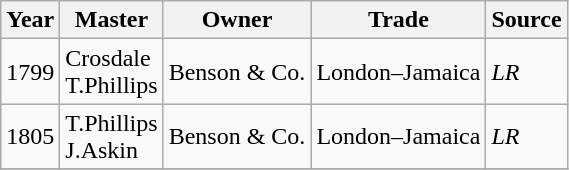<table class=" wikitable">
<tr>
<th>Year</th>
<th>Master</th>
<th>Owner</th>
<th>Trade</th>
<th>Source</th>
</tr>
<tr>
<td>1799</td>
<td>Crosdale<br>T.Phillips</td>
<td>Benson & Co.</td>
<td>London–Jamaica</td>
<td><em>LR</em></td>
</tr>
<tr>
<td>1805</td>
<td>T.Phillips<br>J.Askin</td>
<td>Benson & Co.</td>
<td>London–Jamaica</td>
<td><em>LR</em></td>
</tr>
<tr>
</tr>
</table>
